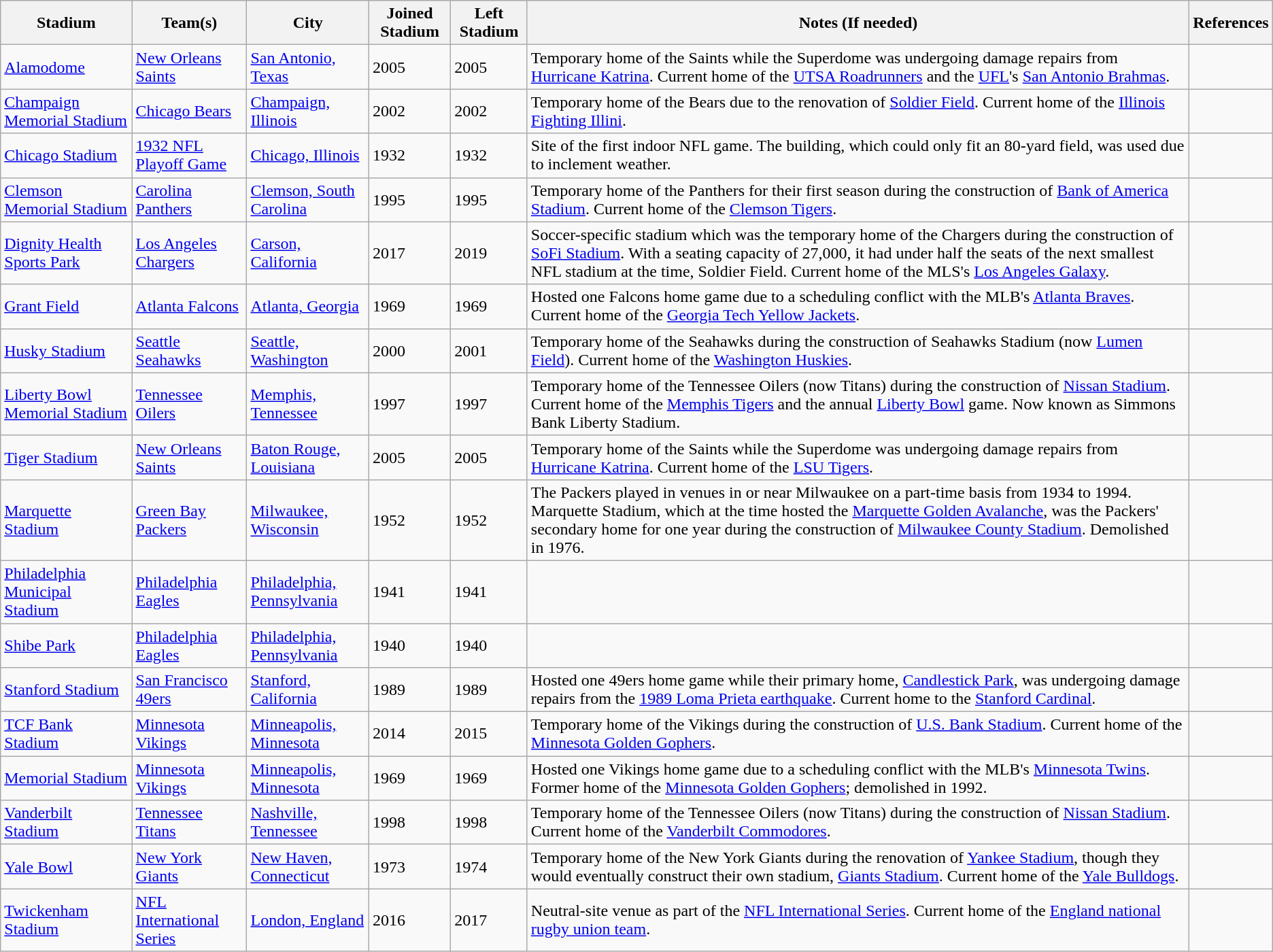<table class="wikitable sortable">
<tr>
<th>Stadium</th>
<th>Team(s)</th>
<th>City</th>
<th>Joined Stadium</th>
<th>Left Stadium</th>
<th>Notes (If needed)</th>
<th>References</th>
</tr>
<tr>
<td><a href='#'>Alamodome</a></td>
<td><a href='#'>New Orleans Saints</a></td>
<td><a href='#'>San Antonio, Texas</a></td>
<td>2005</td>
<td>2005</td>
<td>Temporary home of the Saints while the Superdome was undergoing damage repairs from <a href='#'>Hurricane Katrina</a>. Current home of the <a href='#'>UTSA Roadrunners</a> and the <a href='#'>UFL</a>'s <a href='#'>San Antonio Brahmas</a>.</td>
<td></td>
</tr>
<tr>
<td><a href='#'>Champaign Memorial Stadium</a></td>
<td><a href='#'>Chicago Bears</a></td>
<td><a href='#'>Champaign, Illinois</a></td>
<td>2002</td>
<td>2002</td>
<td>Temporary home of the Bears due to the renovation of <a href='#'>Soldier Field</a>. Current home of the <a href='#'>Illinois Fighting Illini</a>.</td>
<td></td>
</tr>
<tr>
<td><a href='#'>Chicago Stadium</a></td>
<td><a href='#'>1932 NFL Playoff Game</a></td>
<td><a href='#'>Chicago, Illinois</a></td>
<td>1932</td>
<td>1932</td>
<td>Site of the first indoor NFL game. The building, which could only fit an 80-yard field, was used due to inclement weather.</td>
<td></td>
</tr>
<tr>
<td><a href='#'>Clemson Memorial Stadium</a></td>
<td><a href='#'>Carolina Panthers</a></td>
<td><a href='#'>Clemson, South Carolina</a></td>
<td>1995</td>
<td>1995</td>
<td>Temporary home of the Panthers for their first season during the construction of <a href='#'>Bank of America Stadium</a>. Current home of the <a href='#'>Clemson Tigers</a>.</td>
<td></td>
</tr>
<tr>
<td><a href='#'>Dignity Health Sports Park</a></td>
<td><a href='#'>Los Angeles Chargers</a></td>
<td><a href='#'>Carson, California</a></td>
<td>2017</td>
<td>2019</td>
<td>Soccer-specific stadium which was the temporary home of the Chargers during the construction of <a href='#'>SoFi Stadium</a>. With a seating capacity of 27,000, it had under half the seats of the next smallest NFL stadium at the time, Soldier Field. Current home of the MLS's <a href='#'>Los Angeles Galaxy</a>.</td>
<td></td>
</tr>
<tr>
<td><a href='#'>Grant Field</a></td>
<td><a href='#'>Atlanta Falcons</a></td>
<td><a href='#'>Atlanta, Georgia</a></td>
<td>1969</td>
<td>1969</td>
<td>Hosted one Falcons home game due to a scheduling conflict with the MLB's <a href='#'>Atlanta Braves</a>. Current home of the <a href='#'>Georgia Tech Yellow Jackets</a>.</td>
<td></td>
</tr>
<tr>
<td><a href='#'>Husky Stadium</a></td>
<td><a href='#'>Seattle Seahawks</a></td>
<td><a href='#'>Seattle, Washington</a></td>
<td>2000</td>
<td>2001</td>
<td>Temporary home of the Seahawks during the construction of Seahawks Stadium (now <a href='#'>Lumen Field</a>). Current home of the <a href='#'>Washington Huskies</a>.</td>
<td></td>
</tr>
<tr>
<td><a href='#'>Liberty Bowl Memorial Stadium</a></td>
<td><a href='#'>Tennessee Oilers</a></td>
<td><a href='#'>Memphis, Tennessee</a></td>
<td>1997</td>
<td>1997</td>
<td>Temporary home of the Tennessee Oilers (now Titans) during the construction of <a href='#'>Nissan Stadium</a>. Current home of the <a href='#'>Memphis Tigers</a> and the annual <a href='#'>Liberty Bowl</a> game. Now known as Simmons Bank Liberty Stadium.</td>
<td></td>
</tr>
<tr>
<td><a href='#'>Tiger Stadium</a></td>
<td><a href='#'>New Orleans Saints</a></td>
<td><a href='#'>Baton Rouge, Louisiana</a></td>
<td>2005</td>
<td>2005</td>
<td>Temporary home of the Saints while the Superdome was undergoing damage repairs from <a href='#'>Hurricane Katrina</a>. Current home of the <a href='#'>LSU Tigers</a>.</td>
<td></td>
</tr>
<tr>
<td><a href='#'>Marquette Stadium</a></td>
<td><a href='#'>Green Bay Packers</a></td>
<td><a href='#'>Milwaukee, Wisconsin</a></td>
<td>1952</td>
<td>1952</td>
<td>The Packers played in venues in or near Milwaukee on a part-time basis from 1934 to 1994. Marquette Stadium, which at the time hosted the <a href='#'>Marquette Golden Avalanche</a>, was the Packers' secondary home for one year during the construction of <a href='#'>Milwaukee County Stadium</a>. Demolished in 1976.</td>
<td></td>
</tr>
<tr>
<td><a href='#'>Philadelphia Municipal Stadium</a></td>
<td><a href='#'>Philadelphia Eagles</a></td>
<td><a href='#'>Philadelphia, Pennsylvania</a></td>
<td>1941</td>
<td>1941</td>
<td></td>
<td></td>
</tr>
<tr>
<td><a href='#'>Shibe Park</a></td>
<td><a href='#'>Philadelphia Eagles</a></td>
<td><a href='#'>Philadelphia, Pennsylvania</a></td>
<td>1940</td>
<td>1940</td>
<td></td>
<td></td>
</tr>
<tr>
<td><a href='#'>Stanford Stadium</a></td>
<td><a href='#'>San Francisco 49ers</a></td>
<td><a href='#'>Stanford, California</a></td>
<td>1989</td>
<td>1989</td>
<td>Hosted one 49ers home game while their primary home, <a href='#'>Candlestick Park</a>, was undergoing damage repairs from the <a href='#'>1989 Loma Prieta earthquake</a>. Current home to the <a href='#'>Stanford Cardinal</a>.</td>
<td></td>
</tr>
<tr>
<td><a href='#'>TCF Bank Stadium</a></td>
<td><a href='#'>Minnesota Vikings</a></td>
<td><a href='#'>Minneapolis, Minnesota</a></td>
<td>2014</td>
<td>2015</td>
<td>Temporary home of the Vikings during the construction of <a href='#'>U.S. Bank Stadium</a>. Current home of the <a href='#'>Minnesota Golden Gophers</a>.</td>
<td></td>
</tr>
<tr>
<td><a href='#'>Memorial Stadium</a></td>
<td><a href='#'>Minnesota Vikings</a></td>
<td><a href='#'>Minneapolis, Minnesota</a></td>
<td>1969</td>
<td>1969</td>
<td>Hosted one Vikings home game due to a scheduling conflict with the MLB's <a href='#'>Minnesota Twins</a>. Former home of the <a href='#'>Minnesota Golden Gophers</a>; demolished in 1992.</td>
<td></td>
</tr>
<tr>
<td><a href='#'>Vanderbilt Stadium</a></td>
<td><a href='#'>Tennessee Titans</a></td>
<td><a href='#'>Nashville, Tennessee</a></td>
<td>1998</td>
<td>1998</td>
<td>Temporary home of the Tennessee Oilers (now Titans) during the construction of <a href='#'>Nissan Stadium</a>. Current home of the <a href='#'>Vanderbilt Commodores</a>.</td>
<td></td>
</tr>
<tr>
<td><a href='#'>Yale Bowl</a></td>
<td><a href='#'>New York Giants</a></td>
<td><a href='#'>New Haven, Connecticut</a></td>
<td>1973</td>
<td>1974</td>
<td>Temporary home of the New York Giants during the renovation of <a href='#'>Yankee Stadium</a>, though they would eventually construct their own stadium, <a href='#'>Giants Stadium</a>. Current home of the <a href='#'>Yale Bulldogs</a>.</td>
<td></td>
</tr>
<tr>
<td><a href='#'>Twickenham Stadium</a></td>
<td><a href='#'>NFL International Series</a></td>
<td><a href='#'>London, England</a></td>
<td>2016</td>
<td>2017</td>
<td>Neutral-site venue as part of the <a href='#'>NFL International Series</a>. Current home of the <a href='#'>England national rugby union team</a>.</td>
<td></td>
</tr>
</table>
